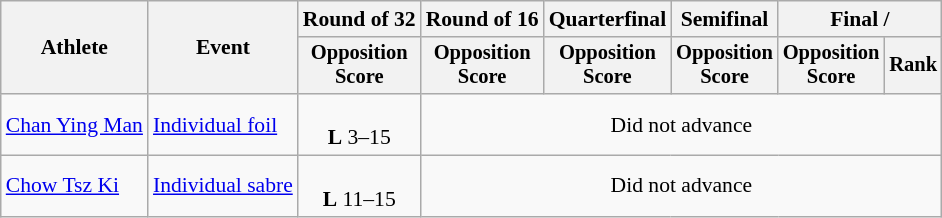<table class="wikitable" style="font-size:90%">
<tr>
<th rowspan="2">Athlete</th>
<th rowspan="2">Event</th>
<th>Round of 32</th>
<th>Round of 16</th>
<th>Quarterfinal</th>
<th>Semifinal</th>
<th colspan=2>Final / </th>
</tr>
<tr style="font-size:95%">
<th>Opposition <br> Score</th>
<th>Opposition <br> Score</th>
<th>Opposition <br> Score</th>
<th>Opposition <br> Score</th>
<th>Opposition <br> Score</th>
<th>Rank</th>
</tr>
<tr align=center>
<td align=left><a href='#'>Chan Ying Man</a></td>
<td align=left><a href='#'>Individual foil</a></td>
<td><br><strong>L</strong> 3–15</td>
<td colspan=5>Did not advance</td>
</tr>
<tr align=center>
<td align=left><a href='#'>Chow Tsz Ki</a></td>
<td align=left><a href='#'>Individual sabre</a></td>
<td><br><strong>L</strong> 11–15</td>
<td colspan=5>Did not advance</td>
</tr>
</table>
